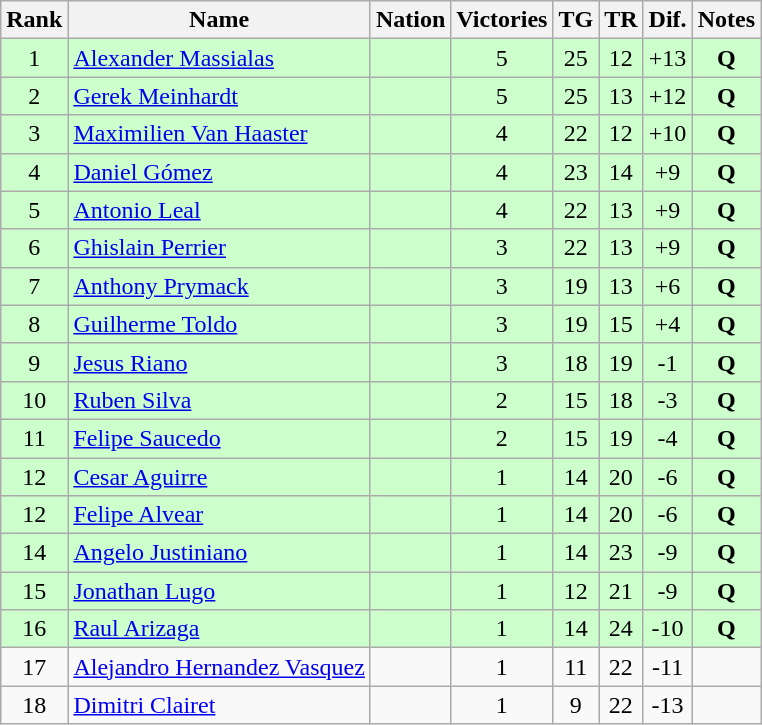<table class="wikitable sortable" style="text-align:center">
<tr>
<th>Rank</th>
<th>Name</th>
<th>Nation</th>
<th>Victories</th>
<th>TG</th>
<th>TR</th>
<th>Dif.</th>
<th>Notes</th>
</tr>
<tr style="background:#cfc">
<td>1</td>
<td align=left><a href='#'>Alexander Massialas</a></td>
<td align=left></td>
<td>5</td>
<td>25</td>
<td>12</td>
<td>+13</td>
<td><strong>Q</strong></td>
</tr>
<tr style="background:#cfc">
<td>2</td>
<td align=left><a href='#'>Gerek Meinhardt</a></td>
<td align=left></td>
<td>5</td>
<td>25</td>
<td>13</td>
<td>+12</td>
<td><strong>Q</strong></td>
</tr>
<tr style="background:#cfc">
<td>3</td>
<td align=left><a href='#'>Maximilien Van Haaster</a></td>
<td align=left></td>
<td>4</td>
<td>22</td>
<td>12</td>
<td>+10</td>
<td><strong>Q</strong></td>
</tr>
<tr style="background:#cfc">
<td>4</td>
<td align=left><a href='#'>Daniel Gómez</a></td>
<td align=left></td>
<td>4</td>
<td>23</td>
<td>14</td>
<td>+9</td>
<td><strong>Q</strong></td>
</tr>
<tr style="background:#cfc">
<td>5</td>
<td align=left><a href='#'>Antonio Leal</a></td>
<td align=left></td>
<td>4</td>
<td>22</td>
<td>13</td>
<td>+9</td>
<td><strong>Q</strong></td>
</tr>
<tr style="background:#cfc">
<td>6</td>
<td align=left><a href='#'>Ghislain Perrier</a></td>
<td align=left></td>
<td>3</td>
<td>22</td>
<td>13</td>
<td>+9</td>
<td><strong>Q</strong></td>
</tr>
<tr style="background:#cfc">
<td>7</td>
<td align=left><a href='#'>Anthony Prymack</a></td>
<td align=left></td>
<td>3</td>
<td>19</td>
<td>13</td>
<td>+6</td>
<td><strong>Q</strong></td>
</tr>
<tr style="background:#cfc">
<td>8</td>
<td align=left><a href='#'>Guilherme Toldo</a></td>
<td align=left></td>
<td>3</td>
<td>19</td>
<td>15</td>
<td>+4</td>
<td><strong>Q</strong></td>
</tr>
<tr style="background:#cfc">
<td>9</td>
<td align=left><a href='#'>Jesus Riano</a></td>
<td align=left></td>
<td>3</td>
<td>18</td>
<td>19</td>
<td>-1</td>
<td><strong>Q</strong></td>
</tr>
<tr style="background:#cfc">
<td>10</td>
<td align=left><a href='#'>Ruben Silva</a></td>
<td align=left></td>
<td>2</td>
<td>15</td>
<td>18</td>
<td>-3</td>
<td><strong>Q</strong></td>
</tr>
<tr style="background:#cfc">
<td>11</td>
<td align=left><a href='#'>Felipe Saucedo</a></td>
<td align=left></td>
<td>2</td>
<td>15</td>
<td>19</td>
<td>-4</td>
<td><strong>Q</strong></td>
</tr>
<tr style="background:#cfc">
<td>12</td>
<td align=left><a href='#'>Cesar Aguirre</a></td>
<td align=left></td>
<td>1</td>
<td>14</td>
<td>20</td>
<td>-6</td>
<td><strong>Q</strong></td>
</tr>
<tr style="background:#cfc">
<td>12</td>
<td align=left><a href='#'>Felipe Alvear</a></td>
<td align=left></td>
<td>1</td>
<td>14</td>
<td>20</td>
<td>-6</td>
<td><strong>Q</strong></td>
</tr>
<tr style="background:#cfc">
<td>14</td>
<td align=left><a href='#'>Angelo Justiniano</a></td>
<td align=left></td>
<td>1</td>
<td>14</td>
<td>23</td>
<td>-9</td>
<td><strong>Q</strong></td>
</tr>
<tr style="background:#cfc">
<td>15</td>
<td align=left><a href='#'>Jonathan Lugo</a></td>
<td align=left></td>
<td>1</td>
<td>12</td>
<td>21</td>
<td>-9</td>
<td><strong>Q</strong></td>
</tr>
<tr style="background:#cfc">
<td>16</td>
<td align=left><a href='#'>Raul Arizaga</a></td>
<td align=left></td>
<td>1</td>
<td>14</td>
<td>24</td>
<td>-10</td>
<td><strong>Q</strong></td>
</tr>
<tr>
<td>17</td>
<td align=left><a href='#'>Alejandro Hernandez Vasquez</a></td>
<td align=left></td>
<td>1</td>
<td>11</td>
<td>22</td>
<td>-11</td>
<td></td>
</tr>
<tr>
<td>18</td>
<td align=left><a href='#'>Dimitri Clairet</a></td>
<td align=left></td>
<td>1</td>
<td>9</td>
<td>22</td>
<td>-13</td>
<td></td>
</tr>
</table>
